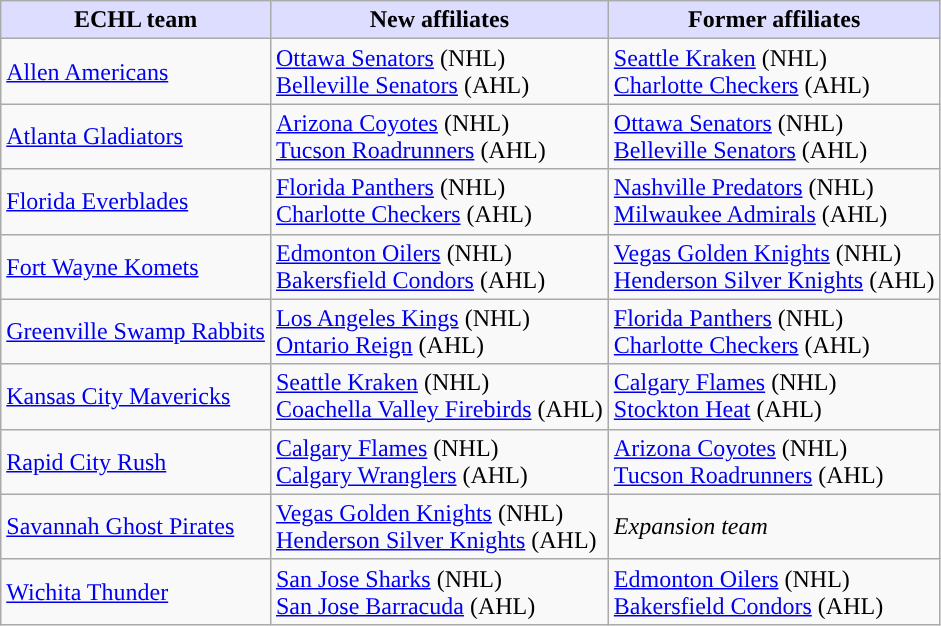<table class="wikitable">
<tr>
<th style="background:#ddf">ECHL team</th>
<th style="background:#ddf">New affiliates</th>
<th style="background:#ddf">Former affiliates</th>
</tr>
<tr>
<td><a href='#'>Allen Americans</a></td>
<td><a href='#'>Ottawa Senators</a> (NHL)<br> <a href='#'>Belleville Senators</a> (AHL)</td>
<td><a href='#'>Seattle Kraken</a> (NHL)<br> <a href='#'>Charlotte Checkers</a> (AHL)</td>
</tr>
<tr>
<td><a href='#'>Atlanta Gladiators</a></td>
<td><a href='#'>Arizona Coyotes</a> (NHL)<br> <a href='#'>Tucson Roadrunners</a> (AHL)</td>
<td><a href='#'>Ottawa Senators</a> (NHL)<br> <a href='#'>Belleville Senators</a> (AHL)</td>
</tr>
<tr>
<td><a href='#'>Florida Everblades</a></td>
<td><a href='#'>Florida Panthers</a> (NHL)<br> <a href='#'>Charlotte Checkers</a> (AHL)</td>
<td><a href='#'>Nashville Predators</a> (NHL)<br> <a href='#'>Milwaukee Admirals</a> (AHL)</td>
</tr>
<tr>
<td><a href='#'>Fort Wayne Komets</a></td>
<td><a href='#'>Edmonton Oilers</a> (NHL)<br> <a href='#'>Bakersfield Condors</a> (AHL)</td>
<td><a href='#'>Vegas Golden Knights</a> (NHL)<br> <a href='#'>Henderson Silver Knights</a> (AHL)</td>
</tr>
<tr>
<td><a href='#'>Greenville Swamp Rabbits</a></td>
<td><a href='#'>Los Angeles Kings</a> (NHL)<br> <a href='#'>Ontario Reign</a> (AHL)</td>
<td><a href='#'>Florida Panthers</a> (NHL)<br> <a href='#'>Charlotte Checkers</a> (AHL)</td>
</tr>
<tr>
<td><a href='#'>Kansas City Mavericks</a></td>
<td><a href='#'>Seattle Kraken</a> (NHL)<br> <a href='#'>Coachella Valley Firebirds</a> (AHL)</td>
<td><a href='#'>Calgary Flames</a> (NHL)<br> <a href='#'>Stockton Heat</a> (AHL)</td>
</tr>
<tr>
<td><a href='#'>Rapid City Rush</a></td>
<td><a href='#'>Calgary Flames</a> (NHL)<br> <a href='#'>Calgary Wranglers</a> (AHL)</td>
<td><a href='#'>Arizona Coyotes</a> (NHL)<br> <a href='#'>Tucson Roadrunners</a> (AHL)</td>
</tr>
<tr>
<td><a href='#'>Savannah Ghost Pirates</a></td>
<td><a href='#'>Vegas Golden Knights</a> (NHL)<br><a href='#'>Henderson Silver Knights</a> (AHL)</td>
<td><em>Expansion team</em></td>
</tr>
<tr>
<td><a href='#'>Wichita Thunder</a></td>
<td><a href='#'>San Jose Sharks</a> (NHL)<br> <a href='#'>San Jose Barracuda</a> (AHL)</td>
<td><a href='#'>Edmonton Oilers</a> (NHL)<br> <a href='#'>Bakersfield Condors</a> (AHL)</td>
</tr>
</table>
